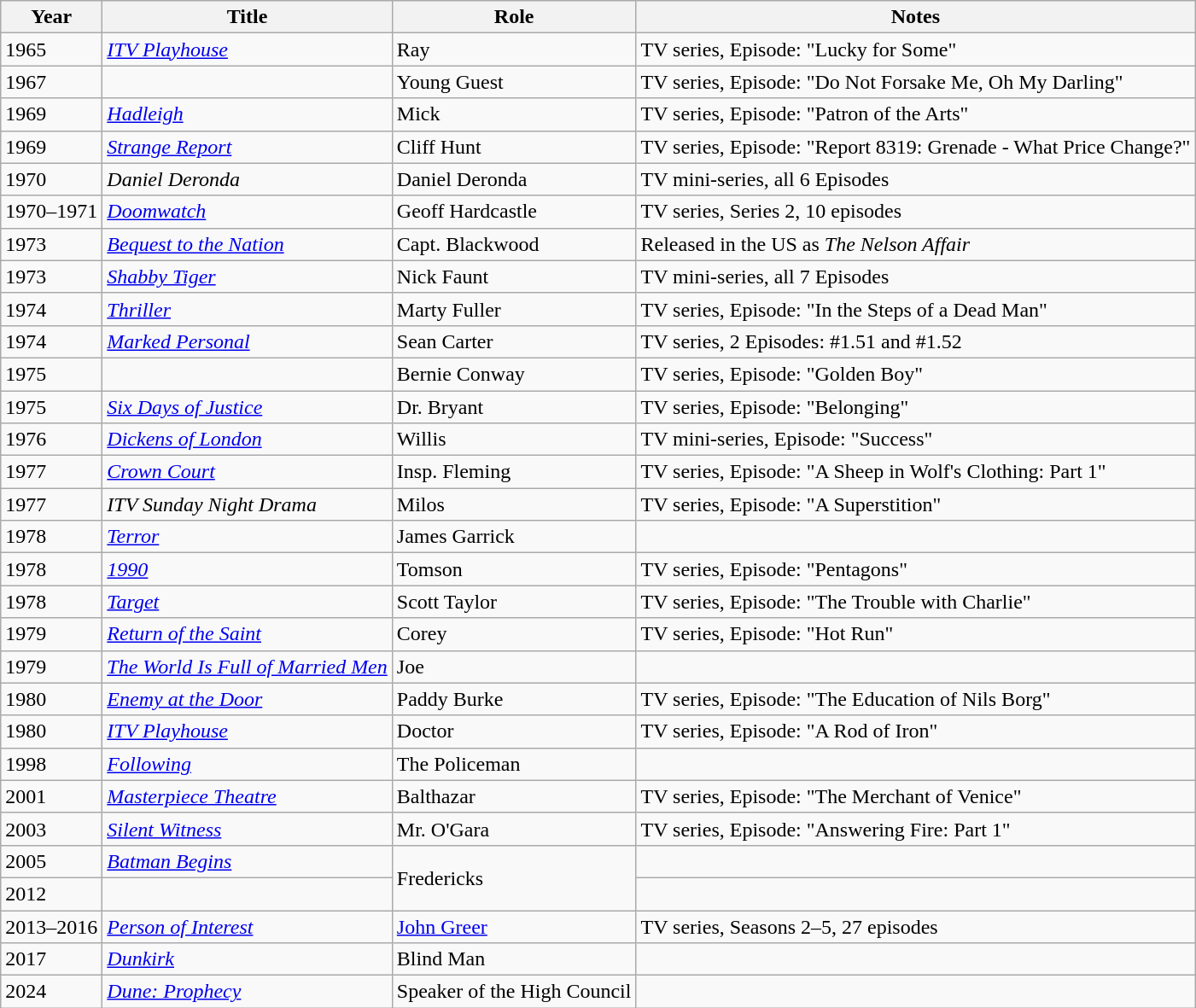<table class="wikitable sortable">
<tr>
<th>Year</th>
<th>Title</th>
<th>Role</th>
<th class="unsortable">Notes</th>
</tr>
<tr>
<td>1965</td>
<td><em><a href='#'>ITV Playhouse</a></em></td>
<td>Ray</td>
<td>TV series, Episode: "Lucky for Some"</td>
</tr>
<tr>
<td>1967</td>
<td><em></em></td>
<td>Young Guest</td>
<td>TV series, Episode: "Do Not Forsake Me, Oh My Darling"</td>
</tr>
<tr>
<td>1969</td>
<td><em><a href='#'>Hadleigh</a></em></td>
<td>Mick</td>
<td>TV series, Episode: "Patron of the Arts"</td>
</tr>
<tr>
<td>1969</td>
<td><em><a href='#'>Strange Report</a></em></td>
<td>Cliff Hunt</td>
<td>TV series, Episode: "Report 8319: Grenade - What Price Change?"</td>
</tr>
<tr>
<td>1970</td>
<td><em>Daniel Deronda</em></td>
<td>Daniel Deronda</td>
<td>TV mini-series, all 6 Episodes</td>
</tr>
<tr>
<td>1970–1971</td>
<td><em><a href='#'>Doomwatch</a></em></td>
<td>Geoff Hardcastle</td>
<td>TV series, Series 2, 10 episodes</td>
</tr>
<tr>
<td>1973</td>
<td><em><a href='#'>Bequest to the Nation</a></em></td>
<td>Capt. Blackwood</td>
<td>Released in the US as <em>The Nelson Affair</em></td>
</tr>
<tr>
<td>1973</td>
<td><em><a href='#'>Shabby Tiger</a></em></td>
<td>Nick Faunt</td>
<td>TV mini-series, all 7 Episodes</td>
</tr>
<tr>
<td>1974</td>
<td><em><a href='#'>Thriller</a></em></td>
<td>Marty Fuller</td>
<td>TV series, Episode: "In the Steps of a Dead Man"</td>
</tr>
<tr>
<td>1974</td>
<td><em><a href='#'>Marked Personal</a></em></td>
<td>Sean Carter</td>
<td>TV series, 2 Episodes: #1.51 and #1.52</td>
</tr>
<tr>
<td>1975</td>
<td><em></em></td>
<td>Bernie Conway</td>
<td>TV series, Episode: "Golden Boy"</td>
</tr>
<tr>
<td>1975</td>
<td><em><a href='#'>Six Days of Justice</a></em></td>
<td>Dr. Bryant</td>
<td>TV series, Episode: "Belonging"</td>
</tr>
<tr>
<td>1976</td>
<td><em><a href='#'>Dickens of London</a></em></td>
<td>Willis</td>
<td>TV mini-series, Episode: "Success"</td>
</tr>
<tr>
<td>1977</td>
<td><em><a href='#'>Crown Court</a></em></td>
<td>Insp. Fleming</td>
<td>TV series, Episode: "A Sheep in Wolf's Clothing: Part 1"</td>
</tr>
<tr>
<td>1977</td>
<td><em>ITV Sunday Night Drama</em></td>
<td>Milos</td>
<td>TV series, Episode: "A Superstition"</td>
</tr>
<tr>
<td>1978</td>
<td><em><a href='#'>Terror</a></em></td>
<td>James Garrick</td>
<td></td>
</tr>
<tr>
<td>1978</td>
<td><em><a href='#'>1990</a></em></td>
<td>Tomson</td>
<td>TV series, Episode: "Pentagons"</td>
</tr>
<tr>
<td>1978</td>
<td><em><a href='#'>Target</a></em></td>
<td>Scott Taylor</td>
<td>TV series, Episode: "The Trouble with Charlie"</td>
</tr>
<tr>
<td>1979</td>
<td><em><a href='#'>Return of the Saint</a></em></td>
<td>Corey</td>
<td>TV series, Episode: "Hot Run"</td>
</tr>
<tr>
<td>1979</td>
<td><em><a href='#'>The World Is Full of Married Men</a></em></td>
<td>Joe</td>
<td></td>
</tr>
<tr>
<td>1980</td>
<td><em><a href='#'>Enemy at the Door</a></em></td>
<td>Paddy Burke</td>
<td>TV series, Episode: "The Education of Nils Borg"</td>
</tr>
<tr>
<td>1980</td>
<td><em><a href='#'>ITV Playhouse</a></em></td>
<td>Doctor</td>
<td>TV series, Episode: "A Rod of Iron"</td>
</tr>
<tr>
<td>1998</td>
<td><em><a href='#'>Following</a></em></td>
<td>The Policeman</td>
<td></td>
</tr>
<tr>
<td>2001</td>
<td><em><a href='#'>Masterpiece Theatre</a></em></td>
<td>Balthazar</td>
<td>TV series, Episode: "The Merchant of Venice"</td>
</tr>
<tr>
<td>2003</td>
<td><em><a href='#'>Silent Witness</a></em></td>
<td>Mr. O'Gara</td>
<td>TV series, Episode: "Answering Fire: Part 1"</td>
</tr>
<tr>
<td>2005</td>
<td><em><a href='#'>Batman Begins</a></em></td>
<td rowspan="2">Fredericks</td>
<td></td>
</tr>
<tr>
<td>2012</td>
<td><em></em></td>
<td></td>
</tr>
<tr>
<td>2013–2016</td>
<td><em><a href='#'>Person of Interest</a></em></td>
<td><a href='#'>John Greer</a></td>
<td>TV series, Seasons 2–5, 27 episodes</td>
</tr>
<tr>
<td>2017</td>
<td><em><a href='#'>Dunkirk</a></em></td>
<td>Blind Man</td>
<td></td>
</tr>
<tr>
<td>2024</td>
<td><em><a href='#'>Dune: Prophecy</a></em></td>
<td>Speaker of the High Council</td>
<td></td>
</tr>
</table>
